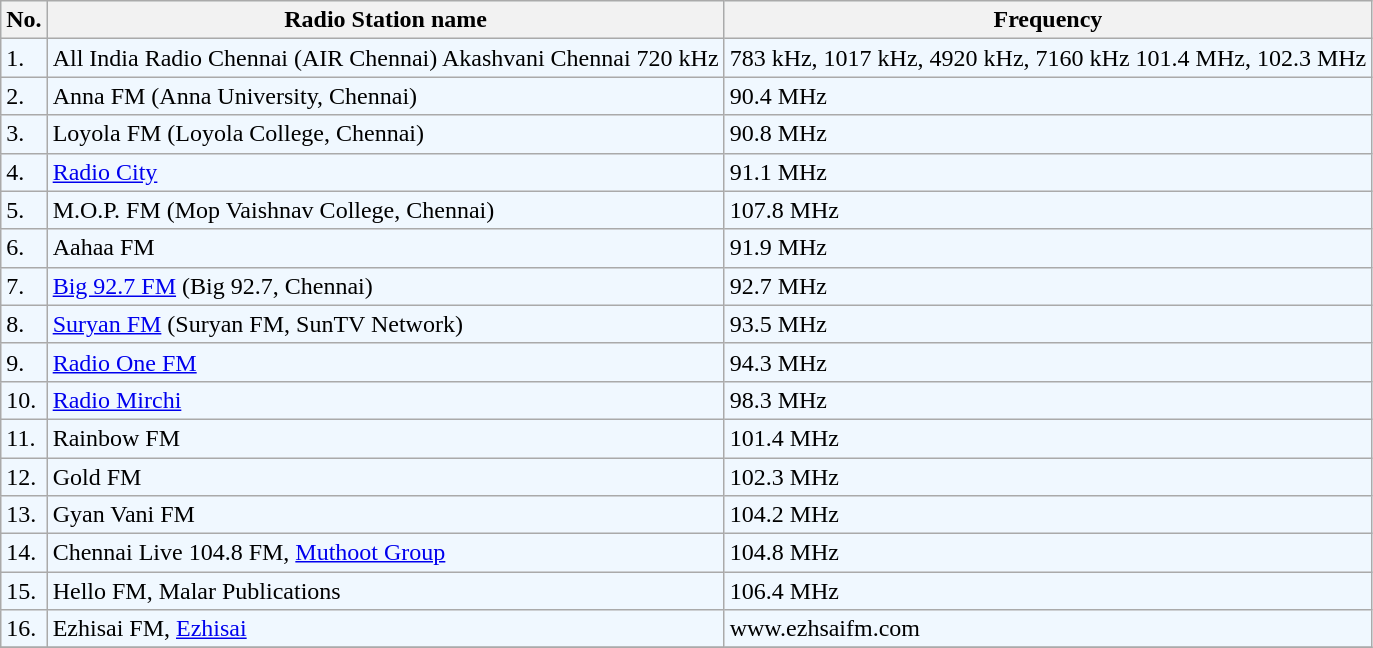<table class="wikitable">
<tr style="background:#efffff;">
<th>No.</th>
<th>Radio Station name</th>
<th>Frequency</th>
</tr>
<tr style="background:#f0f8ff;">
<td>1.</td>
<td>All India Radio Chennai (AIR Chennai) Akashvani Chennai 720 kHz</td>
<td>783 kHz, 1017 kHz, 4920 kHz, 7160 kHz 101.4 MHz, 102.3 MHz</td>
</tr>
<tr style="background:#f0f8ff;">
<td>2.</td>
<td>Anna FM (Anna University, Chennai)</td>
<td>90.4 MHz</td>
</tr>
<tr style="background:#f0f8ff;">
<td>3.</td>
<td>Loyola FM (Loyola College, Chennai)</td>
<td>90.8 MHz</td>
</tr>
<tr style="background:#f0f8ff;">
<td>4.</td>
<td><a href='#'>Radio City</a></td>
<td>91.1 MHz</td>
</tr>
<tr style="background:#f0f8ff;">
<td>5.</td>
<td>M.O.P. FM (Mop Vaishnav College, Chennai)</td>
<td>107.8 MHz</td>
</tr>
<tr style="background:#f0f8ff;">
<td>6.</td>
<td>Aahaa FM</td>
<td>91.9 MHz</td>
</tr>
<tr style="background:#f0f8ff;">
<td>7.</td>
<td><a href='#'>Big 92.7 FM</a> (Big 92.7, Chennai)</td>
<td>92.7 MHz</td>
</tr>
<tr style="background:#f0f8ff;">
<td>8.</td>
<td><a href='#'>Suryan FM</a> (Suryan FM, SunTV Network)</td>
<td>93.5 MHz</td>
</tr>
<tr style="background:#f0f8ff;">
<td>9.</td>
<td><a href='#'>Radio One FM</a></td>
<td>94.3 MHz</td>
</tr>
<tr style="background:#f0f8ff;">
<td>10.</td>
<td><a href='#'>Radio Mirchi</a></td>
<td>98.3 MHz</td>
</tr>
<tr style="background:#f0f8ff;">
<td>11.</td>
<td>Rainbow FM</td>
<td>101.4 MHz</td>
</tr>
<tr style="background:#f0f8ff;">
<td>12.</td>
<td>Gold FM</td>
<td>102.3 MHz</td>
</tr>
<tr style="background:#f0f8ff;">
<td>13.</td>
<td>Gyan Vani FM</td>
<td>104.2 MHz</td>
</tr>
<tr style="background:#f0f8ff;">
<td>14.</td>
<td>Chennai Live 104.8 FM, <a href='#'>Muthoot Group</a></td>
<td>104.8 MHz</td>
</tr>
<tr style="background:#f0f8ff;">
<td>15.</td>
<td>Hello FM, Malar Publications</td>
<td>106.4 MHz</td>
</tr>
<tr style="background:#f0f8ff;">
<td>16.</td>
<td>Ezhisai FM, <a href='#'>Ezhisai</a></td>
<td>www.ezhsaifm.com</td>
</tr>
<tr style="background:#f0f8ff;">
</tr>
</table>
